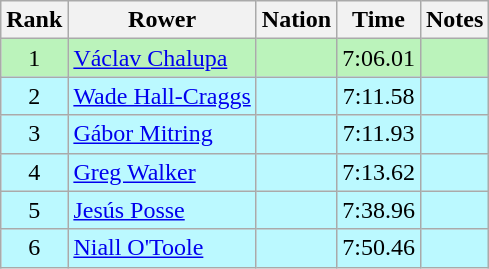<table class="wikitable sortable" style="text-align:center">
<tr>
<th>Rank</th>
<th>Rower</th>
<th>Nation</th>
<th>Time</th>
<th>Notes</th>
</tr>
<tr style="background:#bbf3bb;">
<td>1</td>
<td align=left><a href='#'>Václav Chalupa</a></td>
<td align=left></td>
<td>7:06.01</td>
<td></td>
</tr>
<tr bgcolor=bbf9ff>
<td>2</td>
<td align=left><a href='#'>Wade Hall-Craggs</a></td>
<td align=left></td>
<td>7:11.58</td>
<td></td>
</tr>
<tr bgcolor=bbf9ff>
<td>3</td>
<td align=left><a href='#'>Gábor Mitring</a></td>
<td align=left></td>
<td>7:11.93</td>
<td></td>
</tr>
<tr bgcolor=bbf9ff>
<td>4</td>
<td align=left><a href='#'>Greg Walker</a></td>
<td align=left></td>
<td>7:13.62</td>
<td></td>
</tr>
<tr bgcolor=bbf9ff>
<td>5</td>
<td align=left><a href='#'>Jesús Posse</a></td>
<td align=left></td>
<td>7:38.96</td>
<td></td>
</tr>
<tr bgcolor=bbf9ff>
<td>6</td>
<td align=left><a href='#'>Niall O'Toole</a></td>
<td align=left></td>
<td>7:50.46</td>
<td></td>
</tr>
</table>
